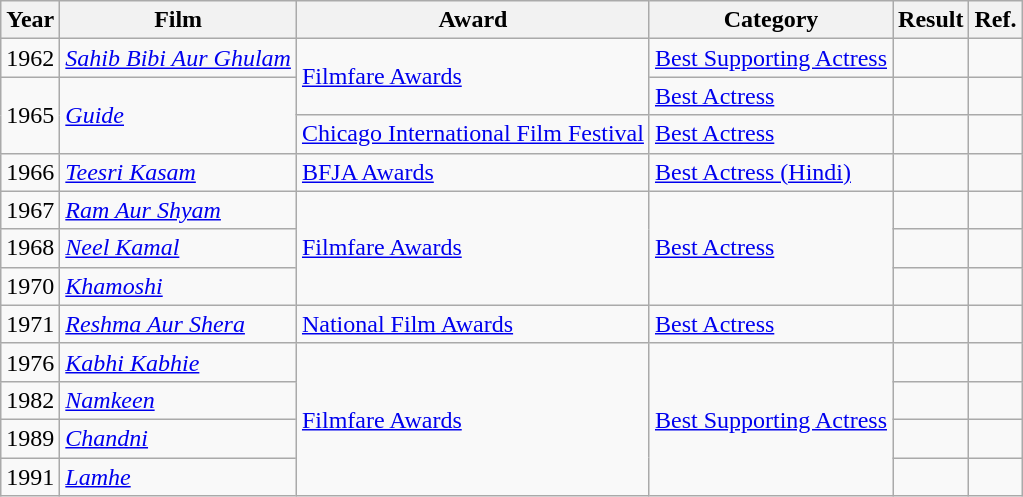<table class="wikitable">
<tr>
<th>Year</th>
<th>Film</th>
<th>Award</th>
<th>Category</th>
<th>Result</th>
<th>Ref.</th>
</tr>
<tr>
<td>1962</td>
<td><em><a href='#'>Sahib Bibi Aur Ghulam</a></em></td>
<td rowspan="2"><a href='#'>Filmfare Awards</a></td>
<td><a href='#'>Best Supporting Actress</a></td>
<td></td>
<td></td>
</tr>
<tr>
<td rowspan="2">1965</td>
<td rowspan="2"><em><a href='#'>Guide</a></em></td>
<td><a href='#'>Best Actress</a></td>
<td></td>
<td></td>
</tr>
<tr>
<td><a href='#'>Chicago International Film Festival</a></td>
<td><a href='#'>Best Actress</a></td>
<td></td>
<td></td>
</tr>
<tr>
<td>1966</td>
<td><em><a href='#'>Teesri Kasam</a></em></td>
<td><a href='#'>BFJA Awards</a></td>
<td><a href='#'>Best Actress (Hindi)</a></td>
<td></td>
<td></td>
</tr>
<tr>
<td>1967</td>
<td><em><a href='#'>Ram Aur Shyam</a></em></td>
<td rowspan="3"><a href='#'>Filmfare Awards</a></td>
<td rowspan="3"><a href='#'>Best Actress</a></td>
<td></td>
<td></td>
</tr>
<tr>
<td>1968</td>
<td><em><a href='#'>Neel Kamal</a></em></td>
<td></td>
<td></td>
</tr>
<tr>
<td>1970</td>
<td><em><a href='#'>Khamoshi</a></em></td>
<td></td>
<td></td>
</tr>
<tr>
<td>1971</td>
<td><em><a href='#'>Reshma Aur Shera</a></em></td>
<td><a href='#'>National Film Awards</a></td>
<td><a href='#'>Best Actress</a></td>
<td></td>
<td></td>
</tr>
<tr>
<td>1976</td>
<td><em><a href='#'>Kabhi Kabhie</a></em></td>
<td rowspan="4"><a href='#'>Filmfare Awards</a></td>
<td rowspan="4"><a href='#'>Best Supporting Actress</a></td>
<td></td>
<td></td>
</tr>
<tr>
<td>1982</td>
<td><em><a href='#'>Namkeen</a></em></td>
<td></td>
<td></td>
</tr>
<tr>
<td>1989</td>
<td><em><a href='#'>Chandni</a></em></td>
<td></td>
<td></td>
</tr>
<tr>
<td>1991</td>
<td><em><a href='#'>Lamhe</a></em></td>
<td></td>
<td></td>
</tr>
</table>
